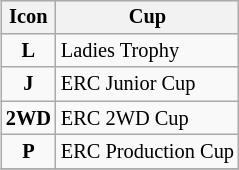<table align="right" class="wikitable" style="font-size: 85%;">
<tr>
<th>Icon</th>
<th>Cup</th>
</tr>
<tr>
<td align="center"><strong><span>L</span></strong></td>
<td>Ladies Trophy</td>
</tr>
<tr>
<td align="center"><strong><span>J</span></strong></td>
<td>ERC Junior Cup</td>
</tr>
<tr>
<td align="center"><strong><span>2WD</span></strong></td>
<td>ERC 2WD Cup</td>
</tr>
<tr>
<td align="center"><strong><span>P</span></strong></td>
<td>ERC Production Cup</td>
</tr>
<tr>
</tr>
</table>
